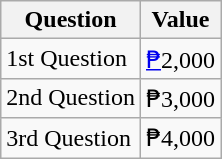<table class="wikitable" border="1">
<tr>
<th>Question</th>
<th>Value</th>
</tr>
<tr>
<td>1st Question</td>
<td><a href='#'>₱</a>2,000</td>
</tr>
<tr>
<td>2nd Question</td>
<td>₱3,000</td>
</tr>
<tr>
<td>3rd Question</td>
<td>₱4,000</td>
</tr>
</table>
